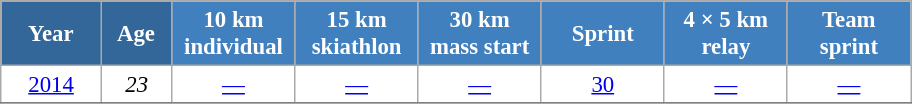<table class="wikitable" style="font-size:95%; text-align:center; border:grey solid 1px; border-collapse:collapse; background:#ffffff;">
<tr>
<th style="background-color:#369; color:white; width:60px;"> Year </th>
<th style="background-color:#369; color:white; width:40px;"> Age </th>
<th style="background-color:#4180be; color:white; width:75px;"> 10 km <br> individual </th>
<th style="background-color:#4180be; color:white; width:75px;"> 15 km <br> skiathlon </th>
<th style="background-color:#4180be; color:white; width:75px;"> 30 km <br> mass start </th>
<th style="background-color:#4180be; color:white; width:75px;"> Sprint </th>
<th style="background-color:#4180be; color:white; width:75px;"> 4 × 5 km <br> relay </th>
<th style="background-color:#4180be; color:white; width:75px;"> Team <br> sprint </th>
</tr>
<tr>
<td><a href='#'>2014</a></td>
<td><em>23</em></td>
<td><a href='#'>—</a></td>
<td><a href='#'>—</a></td>
<td><a href='#'>—</a></td>
<td><a href='#'>30</a></td>
<td><a href='#'>—</a></td>
<td><a href='#'>—</a></td>
</tr>
<tr>
</tr>
</table>
